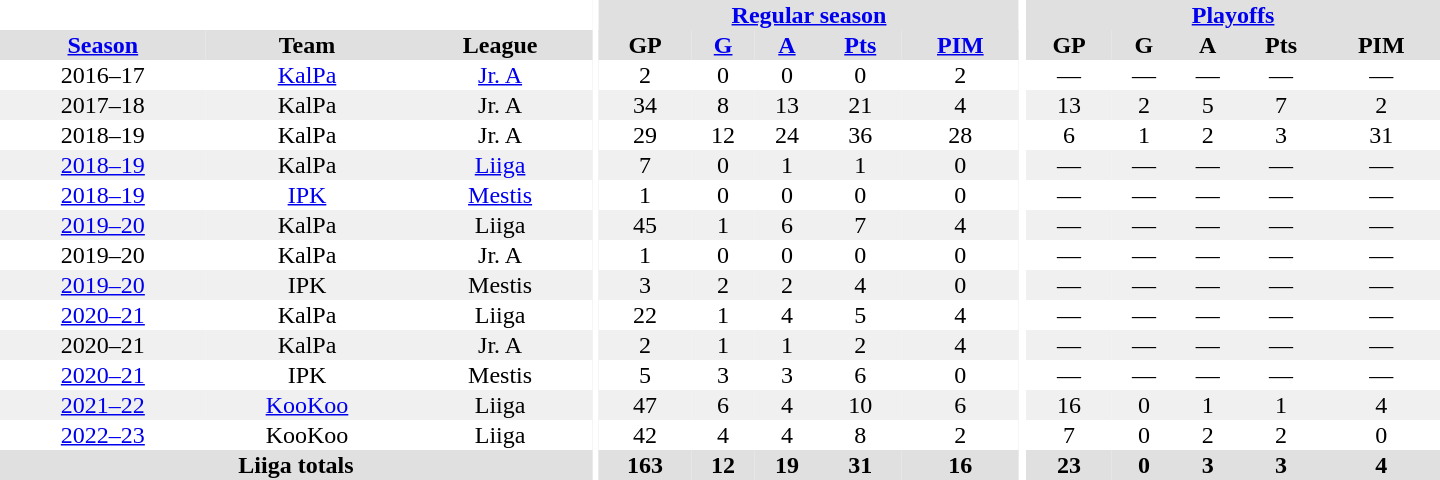<table border="0" cellpadding="1" cellspacing="0" style="text-align:center; width:60em">
<tr bgcolor="#e0e0e0">
<th colspan="3" bgcolor="#ffffff"></th>
<th rowspan="99" bgcolor="#ffffff"></th>
<th colspan="5"><a href='#'>Regular season</a></th>
<th rowspan="99" bgcolor="#ffffff"></th>
<th colspan="5"><a href='#'>Playoffs</a></th>
</tr>
<tr bgcolor="#e0e0e0">
<th><a href='#'>Season</a></th>
<th>Team</th>
<th>League</th>
<th>GP</th>
<th><a href='#'>G</a></th>
<th><a href='#'>A</a></th>
<th><a href='#'>Pts</a></th>
<th><a href='#'>PIM</a></th>
<th>GP</th>
<th>G</th>
<th>A</th>
<th>Pts</th>
<th>PIM</th>
</tr>
<tr>
<td>2016–17</td>
<td><a href='#'>KalPa</a></td>
<td><a href='#'>Jr. A</a></td>
<td>2</td>
<td>0</td>
<td>0</td>
<td>0</td>
<td>2</td>
<td>—</td>
<td>—</td>
<td>—</td>
<td>—</td>
<td>—</td>
</tr>
<tr bgcolor="#f0f0f0">
<td>2017–18</td>
<td>KalPa</td>
<td>Jr. A</td>
<td>34</td>
<td>8</td>
<td>13</td>
<td>21</td>
<td>4</td>
<td>13</td>
<td>2</td>
<td>5</td>
<td>7</td>
<td>2</td>
</tr>
<tr>
<td>2018–19</td>
<td>KalPa</td>
<td>Jr. A</td>
<td>29</td>
<td>12</td>
<td>24</td>
<td>36</td>
<td>28</td>
<td>6</td>
<td>1</td>
<td>2</td>
<td>3</td>
<td>31</td>
</tr>
<tr bgcolor="#f0f0f0">
<td><a href='#'>2018–19</a></td>
<td>KalPa</td>
<td><a href='#'>Liiga</a></td>
<td>7</td>
<td>0</td>
<td>1</td>
<td>1</td>
<td>0</td>
<td>—</td>
<td>—</td>
<td>—</td>
<td>—</td>
<td>—</td>
</tr>
<tr>
<td><a href='#'>2018–19</a></td>
<td><a href='#'>IPK</a></td>
<td><a href='#'>Mestis</a></td>
<td>1</td>
<td>0</td>
<td>0</td>
<td>0</td>
<td>0</td>
<td>—</td>
<td>—</td>
<td>—</td>
<td>—</td>
<td>—</td>
</tr>
<tr bgcolor="#f0f0f0">
<td><a href='#'>2019–20</a></td>
<td>KalPa</td>
<td>Liiga</td>
<td>45</td>
<td>1</td>
<td>6</td>
<td>7</td>
<td>4</td>
<td>—</td>
<td>—</td>
<td>—</td>
<td>—</td>
<td>—</td>
</tr>
<tr>
<td>2019–20</td>
<td>KalPa</td>
<td>Jr. A</td>
<td>1</td>
<td>0</td>
<td>0</td>
<td>0</td>
<td>0</td>
<td>—</td>
<td>—</td>
<td>—</td>
<td>—</td>
<td>—</td>
</tr>
<tr bgcolor="#f0f0f0">
<td><a href='#'>2019–20</a></td>
<td>IPK</td>
<td>Mestis</td>
<td>3</td>
<td>2</td>
<td>2</td>
<td>4</td>
<td>0</td>
<td>—</td>
<td>—</td>
<td>—</td>
<td>—</td>
<td>—</td>
</tr>
<tr>
<td><a href='#'>2020–21</a></td>
<td>KalPa</td>
<td>Liiga</td>
<td>22</td>
<td>1</td>
<td>4</td>
<td>5</td>
<td>4</td>
<td>—</td>
<td>—</td>
<td>—</td>
<td>—</td>
<td>—</td>
</tr>
<tr bgcolor="#f0f0f0">
<td>2020–21</td>
<td>KalPa</td>
<td>Jr. A</td>
<td>2</td>
<td>1</td>
<td>1</td>
<td>2</td>
<td>4</td>
<td>—</td>
<td>—</td>
<td>—</td>
<td>—</td>
<td>—</td>
</tr>
<tr>
<td><a href='#'>2020–21</a></td>
<td>IPK</td>
<td>Mestis</td>
<td>5</td>
<td>3</td>
<td>3</td>
<td>6</td>
<td>0</td>
<td>—</td>
<td>—</td>
<td>—</td>
<td>—</td>
<td>—</td>
</tr>
<tr bgcolor="#f0f0f0">
<td><a href='#'>2021–22</a></td>
<td><a href='#'>KooKoo</a></td>
<td>Liiga</td>
<td>47</td>
<td>6</td>
<td>4</td>
<td>10</td>
<td>6</td>
<td>16</td>
<td>0</td>
<td>1</td>
<td>1</td>
<td>4</td>
</tr>
<tr>
<td><a href='#'>2022–23</a></td>
<td>KooKoo</td>
<td>Liiga</td>
<td>42</td>
<td>4</td>
<td>4</td>
<td>8</td>
<td>2</td>
<td>7</td>
<td>0</td>
<td>2</td>
<td>2</td>
<td>0</td>
</tr>
<tr bgcolor="#e0e0e0">
<th colspan="3">Liiga totals</th>
<th>163</th>
<th>12</th>
<th>19</th>
<th>31</th>
<th>16</th>
<th>23</th>
<th>0</th>
<th>3</th>
<th>3</th>
<th>4</th>
</tr>
</table>
